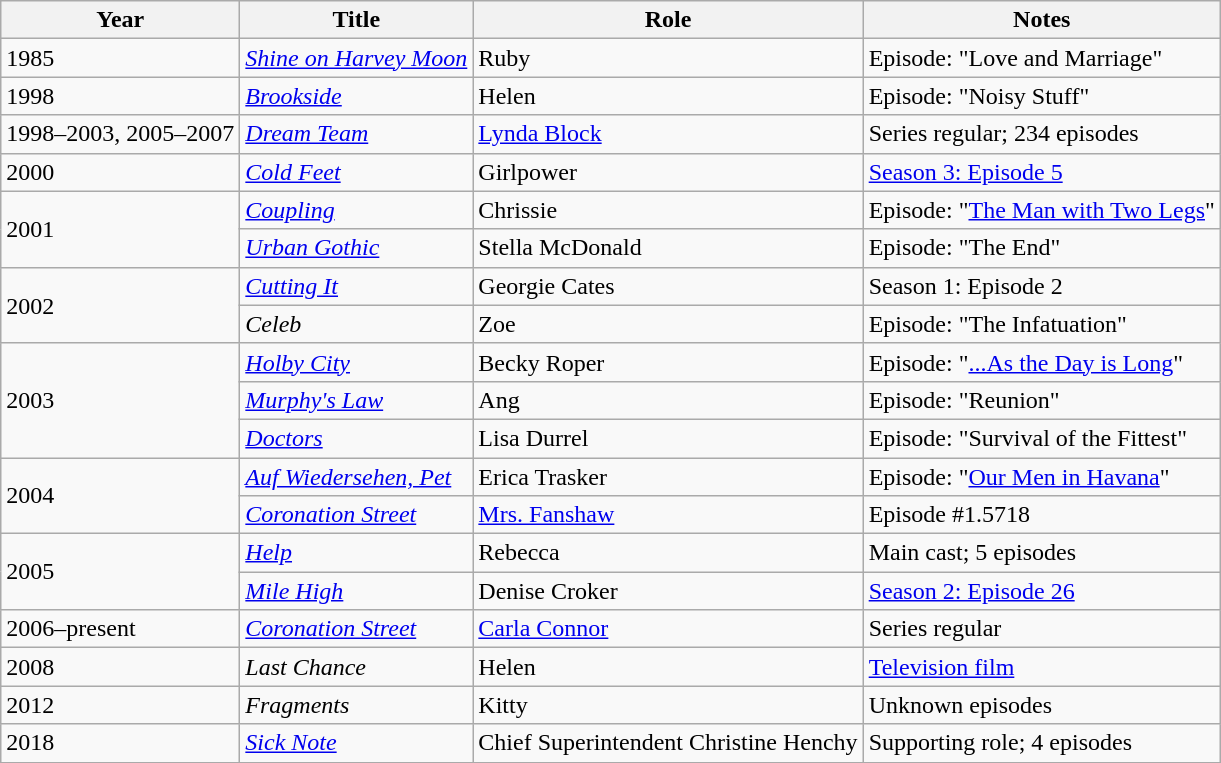<table class="wikitable">
<tr>
<th>Year</th>
<th>Title</th>
<th>Role</th>
<th>Notes</th>
</tr>
<tr>
<td>1985</td>
<td><em><a href='#'>Shine on Harvey Moon</a></em></td>
<td>Ruby</td>
<td>Episode: "Love and Marriage"</td>
</tr>
<tr>
<td>1998</td>
<td><em><a href='#'>Brookside</a></em></td>
<td>Helen</td>
<td>Episode: "Noisy Stuff"</td>
</tr>
<tr>
<td>1998–2003, 2005–2007</td>
<td><em><a href='#'>Dream Team</a></em></td>
<td><a href='#'>Lynda Block</a></td>
<td>Series regular; 234 episodes</td>
</tr>
<tr>
<td>2000</td>
<td><em><a href='#'>Cold Feet</a></em></td>
<td>Girlpower</td>
<td><a href='#'>Season 3: Episode 5</a></td>
</tr>
<tr>
<td rowspan="2">2001</td>
<td><em><a href='#'>Coupling</a></em></td>
<td>Chrissie</td>
<td>Episode: "<a href='#'>The Man with Two Legs</a>"</td>
</tr>
<tr>
<td><em><a href='#'>Urban Gothic</a></em></td>
<td>Stella McDonald</td>
<td>Episode: "The End"</td>
</tr>
<tr>
<td rowspan="2">2002</td>
<td><em><a href='#'>Cutting It</a></em></td>
<td>Georgie Cates</td>
<td>Season 1: Episode 2</td>
</tr>
<tr>
<td><em>Celeb</em></td>
<td>Zoe</td>
<td>Episode: "The Infatuation"</td>
</tr>
<tr>
<td rowspan="3">2003</td>
<td><em><a href='#'>Holby City</a></em></td>
<td>Becky Roper</td>
<td>Episode: "<a href='#'>...As the Day is Long</a>"</td>
</tr>
<tr>
<td><em><a href='#'>Murphy's Law</a></em></td>
<td>Ang</td>
<td>Episode: "Reunion"</td>
</tr>
<tr>
<td><em><a href='#'>Doctors</a></em></td>
<td>Lisa Durrel</td>
<td>Episode: "Survival of the Fittest"</td>
</tr>
<tr>
<td rowspan="2">2004</td>
<td><em><a href='#'>Auf Wiedersehen, Pet</a></em></td>
<td>Erica Trasker</td>
<td>Episode: "<a href='#'>Our Men in Havana</a>"</td>
</tr>
<tr>
<td><em><a href='#'>Coronation Street</a></em></td>
<td><a href='#'>Mrs. Fanshaw</a></td>
<td>Episode #1.5718</td>
</tr>
<tr>
<td rowspan="2">2005</td>
<td><em><a href='#'>Help</a></em></td>
<td>Rebecca</td>
<td>Main cast; 5 episodes</td>
</tr>
<tr>
<td><em><a href='#'>Mile High</a></em></td>
<td>Denise Croker</td>
<td><a href='#'>Season 2: Episode 26</a></td>
</tr>
<tr>
<td>2006–present</td>
<td><em><a href='#'>Coronation Street</a></em></td>
<td><a href='#'>Carla Connor</a></td>
<td>Series regular</td>
</tr>
<tr>
<td>2008</td>
<td><em>Last Chance</em></td>
<td>Helen</td>
<td><a href='#'>Television film</a></td>
</tr>
<tr>
<td>2012</td>
<td><em>Fragments</em></td>
<td>Kitty</td>
<td>Unknown episodes</td>
</tr>
<tr>
<td>2018</td>
<td><em><a href='#'>Sick Note</a></em></td>
<td>Chief Superintendent Christine Henchy</td>
<td>Supporting role; 4 episodes</td>
</tr>
</table>
